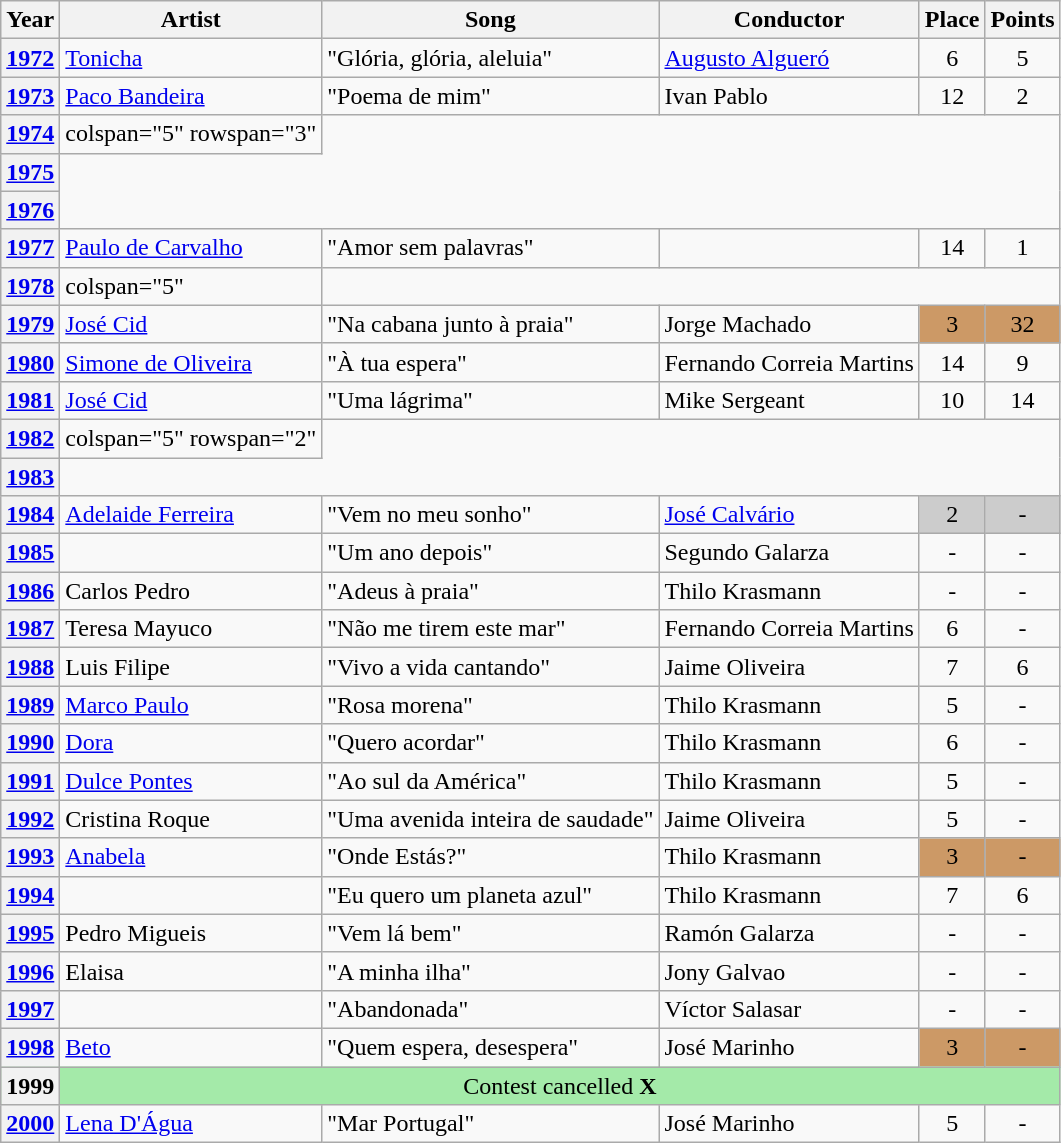<table class="wikitable sortable plainrowheaders">
<tr>
<th scope="col">Year</th>
<th scope="col">Artist</th>
<th scope="col">Song</th>
<th scope="col">Conductor</th>
<th scope="col" data-sort-type="number">Place</th>
<th scope="col" data-sort-type="number">Points</th>
</tr>
<tr>
<th scope="row" style="text-align:center;"><a href='#'>1972</a></th>
<td><a href='#'>Tonicha</a></td>
<td>"Glória, glória, aleluia"</td>
<td><a href='#'>Augusto Algueró</a></td>
<td style="text-align:center;">6</td>
<td style="text-align:center;">5</td>
</tr>
<tr>
<th scope="row" style="text-align:center;"><a href='#'>1973</a></th>
<td><a href='#'>Paco Bandeira</a></td>
<td>"Poema de mim"</td>
<td>Ivan Pablo</td>
<td style="text-align:center;">12</td>
<td style="text-align:center;">2</td>
</tr>
<tr>
<th scope="row" style="text-align:center;"><a href='#'>1974</a></th>
<td>colspan="5" rowspan="3" </td>
</tr>
<tr>
<th scope="row" style="text-align:center;"><a href='#'>1975</a></th>
</tr>
<tr>
<th scope="row" style="text-align:center;"><a href='#'>1976</a></th>
</tr>
<tr>
<th scope="row" style="text-align:center;"><a href='#'>1977</a></th>
<td><a href='#'>Paulo de Carvalho</a></td>
<td>"Amor sem palavras"</td>
<td></td>
<td style="text-align:center;">14</td>
<td style="text-align:center;">1</td>
</tr>
<tr>
<th scope="row" style="text-align:center;"><a href='#'>1978</a></th>
<td>colspan="5" </td>
</tr>
<tr>
<th scope="row" style="text-align:center;"><a href='#'>1979</a></th>
<td><a href='#'>José Cid</a></td>
<td>"Na cabana junto à praia"</td>
<td>Jorge Machado</td>
<td style="text-align:center; background-color:#C96;">3</td>
<td style="text-align:center; background-color:#C96;">32</td>
</tr>
<tr>
<th scope="row" style="text-align:center;"><a href='#'>1980</a></th>
<td><a href='#'>Simone de Oliveira</a></td>
<td>"À tua espera"</td>
<td>Fernando Correia Martins</td>
<td style="text-align:center;">14</td>
<td style="text-align:center;">9</td>
</tr>
<tr>
<th scope="row" style="text-align:center;"><a href='#'>1981</a></th>
<td><a href='#'>José Cid</a></td>
<td>"Uma lágrima"</td>
<td>Mike Sergeant</td>
<td style="text-align:center;">10</td>
<td style="text-align:center;">14</td>
</tr>
<tr>
<th scope="row" style="text-align:center;"><a href='#'>1982</a></th>
<td>colspan="5" rowspan="2" </td>
</tr>
<tr>
<th scope="row" style="text-align:center;"><a href='#'>1983</a></th>
</tr>
<tr>
<th scope="row" style="text-align:center;"><a href='#'>1984</a></th>
<td><a href='#'>Adelaide Ferreira</a></td>
<td>"Vem no meu sonho"</td>
<td><a href='#'>José Calvário</a></td>
<td style="text-align:center; background-color:#CCC;">2</td>
<td style="text-align:center; background-color:#CCC;">-</td>
</tr>
<tr>
<th scope="row" style="text-align:center;"><a href='#'>1985</a></th>
<td></td>
<td>"Um ano depois"</td>
<td>Segundo Galarza</td>
<td style="text-align:center;">-</td>
<td style="text-align:center;">-</td>
</tr>
<tr>
<th scope="row" style="text-align:center;"><a href='#'>1986</a></th>
<td>Carlos Pedro</td>
<td>"Adeus à praia"</td>
<td>Thilo Krasmann</td>
<td style="text-align:center;">-</td>
<td style="text-align:center;">-</td>
</tr>
<tr>
<th scope="row" style="text-align:center;"><a href='#'>1987</a></th>
<td>Teresa Mayuco</td>
<td>"Não me tirem este mar"</td>
<td>Fernando Correia Martins</td>
<td style="text-align:center;">6</td>
<td style="text-align:center;">-</td>
</tr>
<tr>
<th scope="row" style="text-align:center;"><a href='#'>1988</a></th>
<td>Luis Filipe</td>
<td>"Vivo a vida cantando"</td>
<td>Jaime Oliveira</td>
<td style="text-align:center;">7</td>
<td style="text-align:center;">6</td>
</tr>
<tr>
<th scope="row" style="text-align:center;"><a href='#'>1989</a></th>
<td><a href='#'>Marco Paulo</a></td>
<td>"Rosa morena"</td>
<td>Thilo Krasmann</td>
<td style="text-align:center;">5</td>
<td style="text-align:center;">-</td>
</tr>
<tr>
<th scope="row" style="text-align:center;"><a href='#'>1990</a></th>
<td><a href='#'>Dora</a></td>
<td>"Quero acordar"</td>
<td>Thilo Krasmann</td>
<td style="text-align:center;">6</td>
<td style="text-align:center;">-</td>
</tr>
<tr>
<th scope="row" style="text-align:center;"><a href='#'>1991</a></th>
<td><a href='#'>Dulce Pontes</a></td>
<td>"Ao sul da América"</td>
<td>Thilo Krasmann</td>
<td style="text-align:center;">5</td>
<td style="text-align:center;">-</td>
</tr>
<tr>
<th scope="row" style="text-align:center;"><a href='#'>1992</a></th>
<td>Cristina Roque</td>
<td>"Uma avenida inteira de saudade"</td>
<td>Jaime Oliveira</td>
<td style="text-align:center;">5</td>
<td style="text-align:center;">-</td>
</tr>
<tr>
<th scope="row" style="text-align:center;"><a href='#'>1993</a></th>
<td><a href='#'>Anabela</a></td>
<td>"Onde Estás?"</td>
<td>Thilo Krasmann</td>
<td style="text-align:center; background-color:#C96;">3</td>
<td style="text-align:center; background-color:#C96;">-</td>
</tr>
<tr>
<th scope="row" style="text-align:center;"><a href='#'>1994</a></th>
<td></td>
<td>"Eu quero um planeta azul"</td>
<td>Thilo Krasmann</td>
<td style="text-align:center;">7</td>
<td style="text-align:center;">6</td>
</tr>
<tr>
<th scope="row" style="text-align:center;"><a href='#'>1995</a></th>
<td>Pedro Migueis</td>
<td>"Vem lá bem"</td>
<td>Ramón Galarza</td>
<td style="text-align:center;">-</td>
<td style="text-align:center;">-</td>
</tr>
<tr>
<th scope="row" style="text-align:center;"><a href='#'>1996</a></th>
<td>Elaisa</td>
<td>"A minha ilha"</td>
<td>Jony Galvao</td>
<td style="text-align:center;">-</td>
<td style="text-align:center;">-</td>
</tr>
<tr>
<th scope="row" style="text-align:center;"><a href='#'>1997</a></th>
<td></td>
<td>"Abandonada"</td>
<td>Víctor Salasar</td>
<td style="text-align:center;">-</td>
<td style="text-align:center;">-</td>
</tr>
<tr>
<th scope="row" style="text-align:center;"><a href='#'>1998</a></th>
<td><a href='#'>Beto</a></td>
<td>"Quem espera, desespera"</td>
<td>José Marinho</td>
<td style="text-align:center; background-color:#C96;">3</td>
<td style="text-align:center; background-color:#C96;">-</td>
</tr>
<tr style="background-color:#A4EAA9;">
<th scope="row" style="text-align:center;">1999</th>
<td colspan="5" style="text-align:center;">Contest cancelled <strong>X</strong></td>
</tr>
<tr>
<th scope="row" style="text-align:center;"><a href='#'>2000</a></th>
<td><a href='#'>Lena D'Água</a></td>
<td>"Mar Portugal"</td>
<td>José Marinho</td>
<td style="text-align:center;">5</td>
<td style="text-align:center;">-</td>
</tr>
</table>
